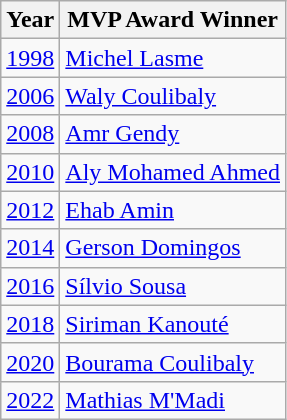<table class=wikitable>
<tr>
<th>Year</th>
<th>MVP Award Winner</th>
</tr>
<tr>
<td><a href='#'>1998</a></td>
<td> <a href='#'>Michel Lasme</a></td>
</tr>
<tr>
<td><a href='#'>2006</a></td>
<td> <a href='#'>Waly Coulibaly</a></td>
</tr>
<tr>
<td><a href='#'>2008</a></td>
<td> <a href='#'>Amr Gendy</a></td>
</tr>
<tr>
<td><a href='#'>2010</a></td>
<td> <a href='#'>Aly Mohamed Ahmed</a></td>
</tr>
<tr>
<td><a href='#'>2012</a></td>
<td> <a href='#'>Ehab Amin</a></td>
</tr>
<tr>
<td><a href='#'>2014</a></td>
<td> <a href='#'>Gerson Domingos</a></td>
</tr>
<tr>
<td><a href='#'>2016</a></td>
<td> <a href='#'>Sílvio Sousa</a></td>
</tr>
<tr>
<td><a href='#'>2018</a></td>
<td> <a href='#'>Siriman Kanouté</a></td>
</tr>
<tr>
<td><a href='#'>2020</a></td>
<td> <a href='#'>Bourama Coulibaly</a></td>
</tr>
<tr>
<td><a href='#'>2022</a></td>
<td> <a href='#'>Mathias M'Madi</a></td>
</tr>
</table>
